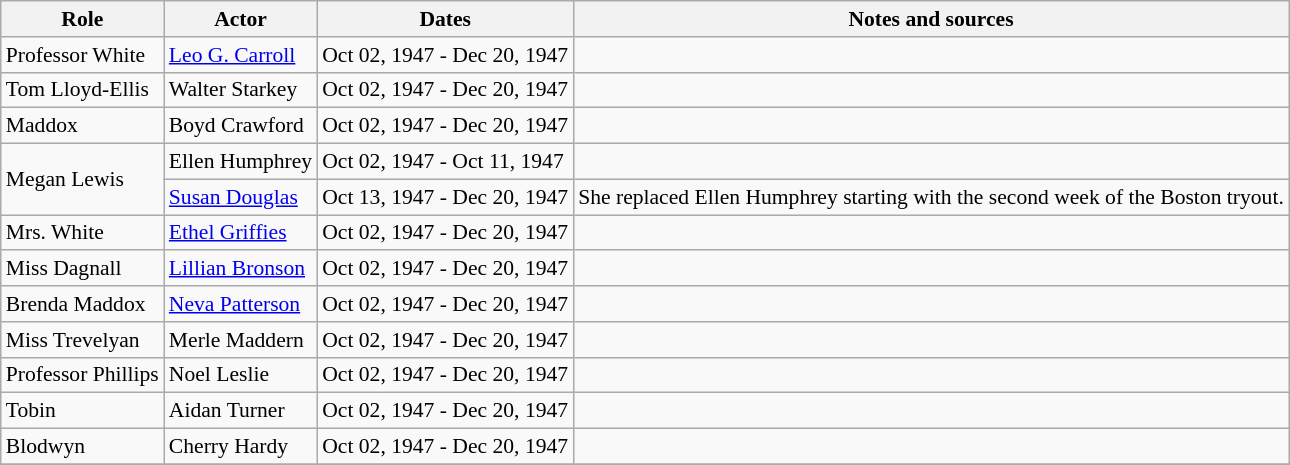<table class="wikitable sortable plainrowheaders" style="font-size: 90%">
<tr>
<th scope="col">Role</th>
<th scope="col">Actor</th>
<th scope="col">Dates</th>
<th scope="col">Notes and sources</th>
</tr>
<tr>
<td>Professor White</td>
<td><a href='#'>Leo G. Carroll</a></td>
<td>Oct 02, 1947 - Dec 20, 1947</td>
<td></td>
</tr>
<tr>
<td>Tom Lloyd-Ellis</td>
<td>Walter Starkey</td>
<td>Oct 02, 1947 - Dec 20, 1947</td>
<td></td>
</tr>
<tr>
<td>Maddox</td>
<td>Boyd Crawford</td>
<td>Oct 02, 1947 - Dec 20, 1947</td>
<td></td>
</tr>
<tr>
<td rowspan=2>Megan Lewis</td>
<td>Ellen Humphrey</td>
<td>Oct 02, 1947 - Oct 11, 1947</td>
<td></td>
</tr>
<tr>
<td><a href='#'>Susan Douglas</a></td>
<td>Oct 13, 1947 - Dec 20, 1947</td>
<td>She replaced Ellen Humphrey starting with the second week of the Boston tryout.</td>
</tr>
<tr>
<td>Mrs. White</td>
<td><a href='#'>Ethel Griffies</a></td>
<td>Oct 02, 1947 - Dec 20, 1947</td>
<td></td>
</tr>
<tr>
<td>Miss Dagnall</td>
<td><a href='#'>Lillian Bronson</a></td>
<td>Oct 02, 1947 - Dec 20, 1947</td>
<td></td>
</tr>
<tr>
<td>Brenda Maddox</td>
<td><a href='#'>Neva Patterson</a></td>
<td>Oct 02, 1947 - Dec 20, 1947</td>
<td></td>
</tr>
<tr>
<td>Miss Trevelyan</td>
<td>Merle Maddern</td>
<td>Oct 02, 1947 - Dec 20, 1947</td>
<td></td>
</tr>
<tr>
<td>Professor Phillips</td>
<td>Noel Leslie</td>
<td>Oct 02, 1947 - Dec 20, 1947</td>
<td></td>
</tr>
<tr>
<td>Tobin</td>
<td>Aidan Turner</td>
<td>Oct 02, 1947 - Dec 20, 1947</td>
<td></td>
</tr>
<tr>
<td>Blodwyn</td>
<td>Cherry Hardy</td>
<td>Oct 02, 1947 - Dec 20, 1947</td>
<td></td>
</tr>
<tr>
</tr>
</table>
